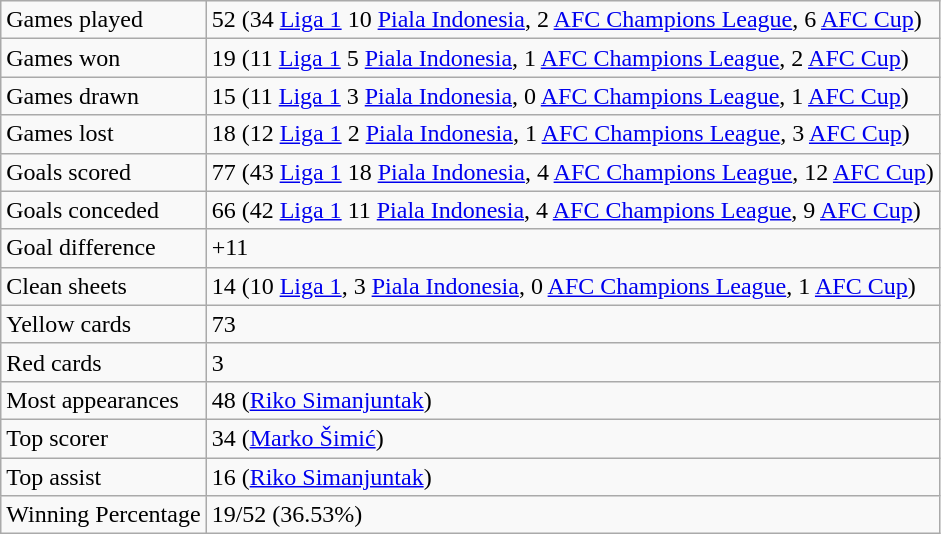<table class="wikitable">
<tr>
<td>Games played</td>
<td>52 (34 <a href='#'>Liga 1</a> 10 <a href='#'>Piala Indonesia</a>, 2 <a href='#'>AFC Champions League</a>, 6 <a href='#'>AFC Cup</a>)</td>
</tr>
<tr>
<td>Games won</td>
<td>19 (11 <a href='#'>Liga 1</a> 5 <a href='#'>Piala Indonesia</a>, 1 <a href='#'>AFC Champions League</a>, 2 <a href='#'>AFC Cup</a>)</td>
</tr>
<tr>
<td>Games drawn</td>
<td>15 (11 <a href='#'>Liga 1</a> 3 <a href='#'>Piala Indonesia</a>, 0 <a href='#'>AFC Champions League</a>, 1 <a href='#'>AFC Cup</a>)</td>
</tr>
<tr>
<td>Games lost</td>
<td>18 (12 <a href='#'>Liga 1</a> 2 <a href='#'>Piala Indonesia</a>, 1 <a href='#'>AFC Champions League</a>, 3 <a href='#'>AFC Cup</a>)</td>
</tr>
<tr>
<td>Goals scored</td>
<td>77 (43 <a href='#'>Liga 1</a> 18 <a href='#'>Piala Indonesia</a>, 4 <a href='#'>AFC Champions League</a>, 12 <a href='#'>AFC Cup</a>)</td>
</tr>
<tr>
<td>Goals conceded</td>
<td>66 (42 <a href='#'>Liga 1</a> 11 <a href='#'>Piala Indonesia</a>, 4 <a href='#'>AFC Champions League</a>, 9 <a href='#'>AFC Cup</a>)</td>
</tr>
<tr>
<td>Goal difference</td>
<td>+11</td>
</tr>
<tr>
<td>Clean sheets</td>
<td>14 (10 <a href='#'>Liga 1</a>, 3 <a href='#'>Piala Indonesia</a>, 0 <a href='#'>AFC Champions League</a>, 1 <a href='#'>AFC Cup</a>)</td>
</tr>
<tr>
<td>Yellow cards</td>
<td>73</td>
</tr>
<tr>
<td>Red cards</td>
<td>3</td>
</tr>
<tr>
<td>Most appearances</td>
<td>48 (<a href='#'>Riko Simanjuntak</a>)</td>
</tr>
<tr>
<td>Top scorer</td>
<td>34 (<a href='#'>Marko Šimić</a>)</td>
</tr>
<tr>
<td>Top assist</td>
<td>16 (<a href='#'>Riko Simanjuntak</a>)</td>
</tr>
<tr>
<td>Winning Percentage</td>
<td>19/52 (36.53%)</td>
</tr>
</table>
